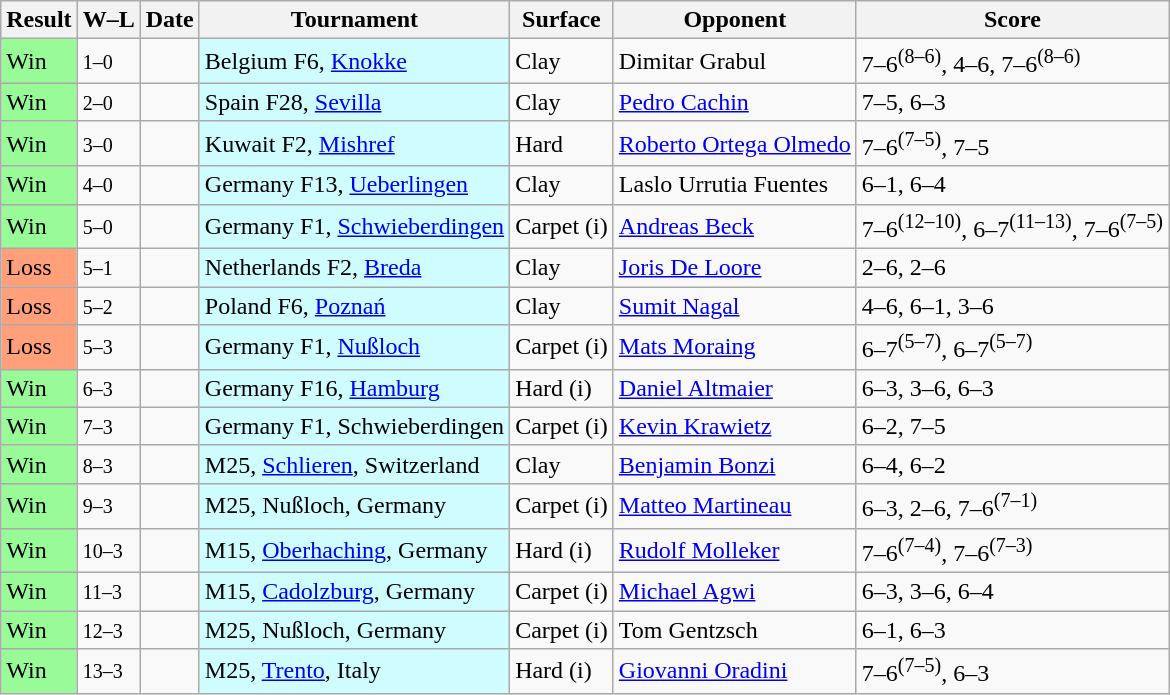<table class="sortable wikitable nowrap">
<tr>
<th>Result</th>
<th class="unsortable">W–L</th>
<th>Date</th>
<th>Tournament</th>
<th>Surface</th>
<th>Opponent</th>
<th class="unsortable">Score</th>
</tr>
<tr>
<td bgcolor=98FB98>Win</td>
<td><small>1–0</small></td>
<td></td>
<td style="background:#cffcff;">Belgium F6, <a href='#'>Knokke</a></td>
<td>Clay</td>
<td> Dimitar Grabul</td>
<td>7–6<sup>(8–6)</sup>, 4–6, 7–6<sup>(8–6)</sup></td>
</tr>
<tr>
<td bgcolor=98FB98>Win</td>
<td><small>2–0</small></td>
<td></td>
<td style="background:#cffcff;">Spain F28, <a href='#'>Sevilla</a></td>
<td>Clay</td>
<td> <a href='#'>Pedro Cachin</a></td>
<td>7–5, 6–3</td>
</tr>
<tr>
<td bgcolor=98FB98>Win</td>
<td><small>3–0</small></td>
<td></td>
<td style="background:#cffcff;">Kuwait F2, <a href='#'>Mishref</a></td>
<td>Hard</td>
<td> <a href='#'>Roberto Ortega Olmedo</a></td>
<td>7–6<sup>(7–5)</sup>, 7–5</td>
</tr>
<tr>
<td bgcolor=98FB98>Win</td>
<td><small>4–0</small></td>
<td></td>
<td style="background:#cffcff;">Germany F13, <a href='#'>Ueberlingen</a></td>
<td>Clay</td>
<td> Laslo Urrutia Fuentes</td>
<td>6–1, 6–4</td>
</tr>
<tr>
<td bgcolor=98FB98>Win</td>
<td><small>5–0</small></td>
<td></td>
<td style="background:#cffcff;">Germany F1, <a href='#'>Schwieberdingen</a></td>
<td>Carpet (i)</td>
<td> <a href='#'>Andreas Beck</a></td>
<td>7–6<sup>(12–10)</sup>, 6–7<sup>(11–13)</sup>, 7–6<sup>(7–5)</sup></td>
</tr>
<tr>
<td bgcolor=FFA07A>Loss</td>
<td><small>5–1</small></td>
<td></td>
<td style="background:#cffcff;">Netherlands F2, <a href='#'>Breda</a></td>
<td>Clay</td>
<td> <a href='#'>Joris De Loore</a></td>
<td>2–6, 2–6</td>
</tr>
<tr>
<td bgcolor=FFA07A>Loss</td>
<td><small>5–2</small></td>
<td></td>
<td style="background:#cffcff;">Poland F6, <a href='#'>Poznań</a></td>
<td>Clay</td>
<td> <a href='#'>Sumit Nagal</a></td>
<td>4–6, 6–1, 3–6</td>
</tr>
<tr>
<td bgcolor=FFA07A>Loss</td>
<td><small>5–3</small></td>
<td></td>
<td style="background:#cffcff;">Germany F1, <a href='#'>Nußloch</a></td>
<td>Carpet (i)</td>
<td> <a href='#'>Mats Moraing</a></td>
<td>6–7<sup>(5–7)</sup>, 6–7<sup>(5–7)</sup></td>
</tr>
<tr>
<td bgcolor=98FB98>Win</td>
<td><small>6–3</small></td>
<td></td>
<td style="background:#cffcff;">Germany F16, <a href='#'>Hamburg</a></td>
<td>Hard (i)</td>
<td> <a href='#'>Daniel Altmaier</a></td>
<td>6–3, 3–6, 6–3</td>
</tr>
<tr>
<td bgcolor=98FB98>Win</td>
<td><small>7–3</small></td>
<td></td>
<td style="background:#cffcff;">Germany F1, Schwieberdingen</td>
<td>Carpet (i)</td>
<td> <a href='#'>Kevin Krawietz</a></td>
<td>6–2, 7–5</td>
</tr>
<tr>
<td bgcolor=98FB98>Win</td>
<td><small>8–3</small></td>
<td></td>
<td style="background:#cffcff;">M25, <a href='#'>Schlieren</a>, Switzerland</td>
<td>Clay</td>
<td> <a href='#'>Benjamin Bonzi</a></td>
<td>6–4, 6–2</td>
</tr>
<tr>
<td bgcolor=98FB98>Win</td>
<td><small>9–3</small></td>
<td></td>
<td style="background:#cffcff;">M25, Nußloch, Germany</td>
<td>Carpet (i)</td>
<td> <a href='#'>Matteo Martineau</a></td>
<td>6–3, 2–6, 7–6<sup>(7–1)</sup></td>
</tr>
<tr>
<td bgcolor=98FB98>Win</td>
<td><small>10–3</small></td>
<td></td>
<td style="background:#cffcff;">M15, <a href='#'>Oberhaching</a>, Germany</td>
<td>Hard (i)</td>
<td> <a href='#'>Rudolf Molleker</a></td>
<td>7–6<sup>(7–4)</sup>, 7–6<sup>(7–3)</sup></td>
</tr>
<tr>
<td bgcolor=98FB98>Win</td>
<td><small>11–3</small></td>
<td></td>
<td style="background:#cffcff;">M15, <a href='#'>Cadolzburg</a>, Germany</td>
<td>Carpet (i)</td>
<td> <a href='#'>Michael Agwi</a></td>
<td>6–3, 3–6, 6–4</td>
</tr>
<tr>
<td bgcolor=98FB98>Win</td>
<td><small>12–3</small></td>
<td></td>
<td style="background:#cffcff;">M25, Nußloch, Germany</td>
<td>Carpet (i)</td>
<td> Tom Gentzsch</td>
<td>6–1, 6–3</td>
</tr>
<tr>
<td bgcolor=98FB98>Win</td>
<td><small>13–3</small></td>
<td></td>
<td style="background:#cffcff;">M25, <a href='#'>Trento</a>, Italy</td>
<td>Hard (i)</td>
<td> <a href='#'>Giovanni Oradini</a></td>
<td>7–6<sup>(7–5)</sup>, 6–3</td>
</tr>
</table>
